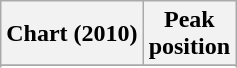<table class="wikitable sortable plainrowheaders" style="text-align:center">
<tr>
<th scope="col">Chart (2010)</th>
<th scope="col">Peak<br>position</th>
</tr>
<tr>
</tr>
<tr>
</tr>
</table>
